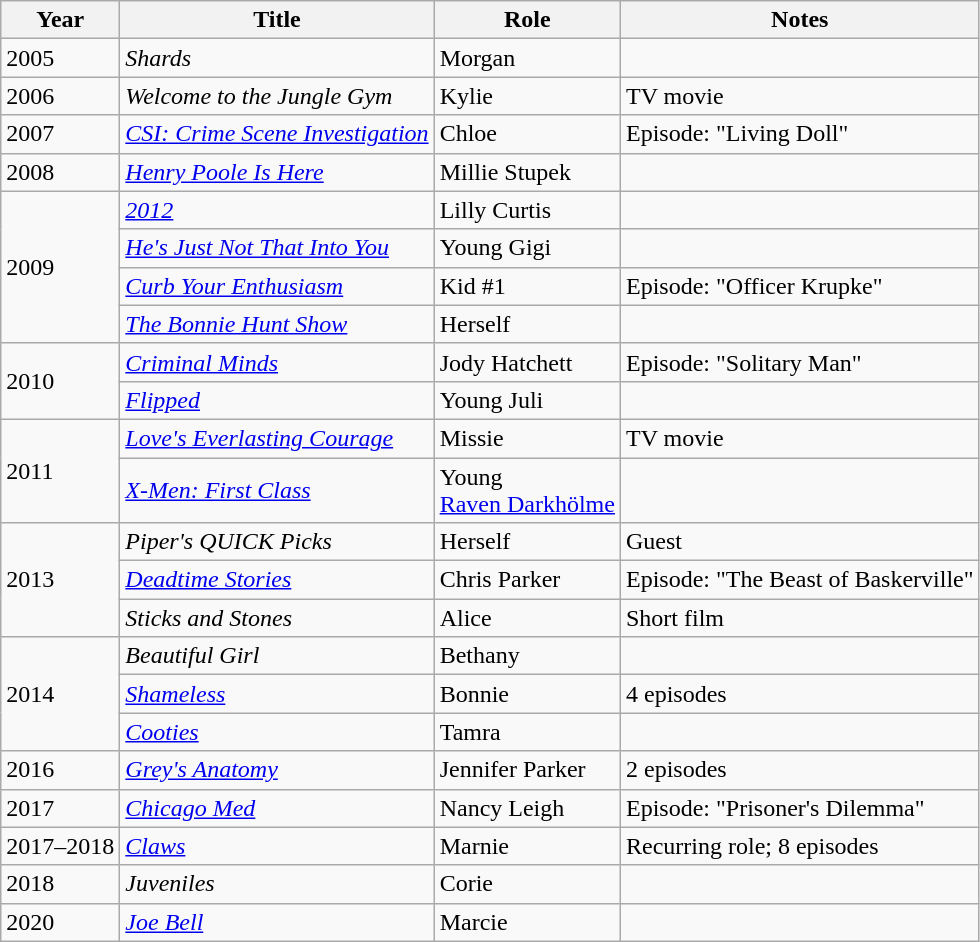<table class="wikitable sortable">
<tr>
<th>Year</th>
<th>Title</th>
<th>Role</th>
<th class="unsortable">Notes</th>
</tr>
<tr>
<td>2005</td>
<td><em>Shards</em></td>
<td>Morgan</td>
<td></td>
</tr>
<tr>
<td>2006</td>
<td><em>Welcome to the Jungle Gym</em></td>
<td>Kylie</td>
<td>TV movie</td>
</tr>
<tr>
<td>2007</td>
<td><em><a href='#'>CSI: Crime Scene Investigation</a></em></td>
<td>Chloe</td>
<td>Episode: "Living Doll"</td>
</tr>
<tr>
<td>2008</td>
<td><em><a href='#'>Henry Poole Is Here</a></em></td>
<td>Millie Stupek</td>
<td></td>
</tr>
<tr>
<td rowspan=4>2009</td>
<td><em><a href='#'>2012</a></em></td>
<td>Lilly Curtis</td>
<td></td>
</tr>
<tr>
<td><em><a href='#'>He's Just Not That Into You</a></em></td>
<td>Young Gigi</td>
<td></td>
</tr>
<tr>
<td><em><a href='#'>Curb Your Enthusiasm</a></em></td>
<td>Kid #1</td>
<td>Episode: "Officer Krupke"</td>
</tr>
<tr>
<td><em><a href='#'>The Bonnie Hunt Show</a></em></td>
<td>Herself</td>
<td></td>
</tr>
<tr>
<td rowspan=2>2010</td>
<td><em><a href='#'>Criminal Minds</a></em></td>
<td>Jody Hatchett</td>
<td>Episode: "Solitary Man"</td>
</tr>
<tr>
<td><em><a href='#'>Flipped</a></em></td>
<td>Young Juli</td>
<td></td>
</tr>
<tr>
<td rowspan=2>2011</td>
<td><em><a href='#'>Love's Everlasting Courage</a></em></td>
<td>Missie</td>
<td>TV movie</td>
</tr>
<tr>
<td><em><a href='#'>X-Men: First Class</a></em></td>
<td>Young<br> <a href='#'>Raven Darkhölme</a></td>
<td></td>
</tr>
<tr>
<td rowspan=3>2013</td>
<td><em>Piper's QUICK Picks</em></td>
<td>Herself</td>
<td>Guest</td>
</tr>
<tr>
<td><em><a href='#'>Deadtime Stories</a></em></td>
<td>Chris Parker</td>
<td>Episode: "The Beast of Baskerville"</td>
</tr>
<tr>
<td><em>Sticks and Stones</em></td>
<td>Alice</td>
<td>Short film</td>
</tr>
<tr>
<td rowspan=3>2014</td>
<td><em>Beautiful Girl</em></td>
<td>Bethany</td>
<td></td>
</tr>
<tr>
<td><em><a href='#'>Shameless</a></em></td>
<td>Bonnie</td>
<td>4 episodes</td>
</tr>
<tr>
<td><em><a href='#'>Cooties</a></em></td>
<td>Tamra</td>
<td></td>
</tr>
<tr>
<td>2016</td>
<td><em><a href='#'>Grey's Anatomy</a></em></td>
<td>Jennifer Parker</td>
<td>2 episodes</td>
</tr>
<tr>
<td>2017</td>
<td><em><a href='#'>Chicago Med</a></em></td>
<td>Nancy Leigh</td>
<td>Episode: "Prisoner's Dilemma"</td>
</tr>
<tr>
<td>2017–2018</td>
<td><em><a href='#'>Claws</a></em></td>
<td>Marnie</td>
<td>Recurring role; 8 episodes</td>
</tr>
<tr>
<td>2018</td>
<td><em>Juveniles</em></td>
<td>Corie</td>
<td></td>
</tr>
<tr>
<td>2020</td>
<td><em><a href='#'>Joe Bell</a></em></td>
<td>Marcie</td>
<td></td>
</tr>
</table>
